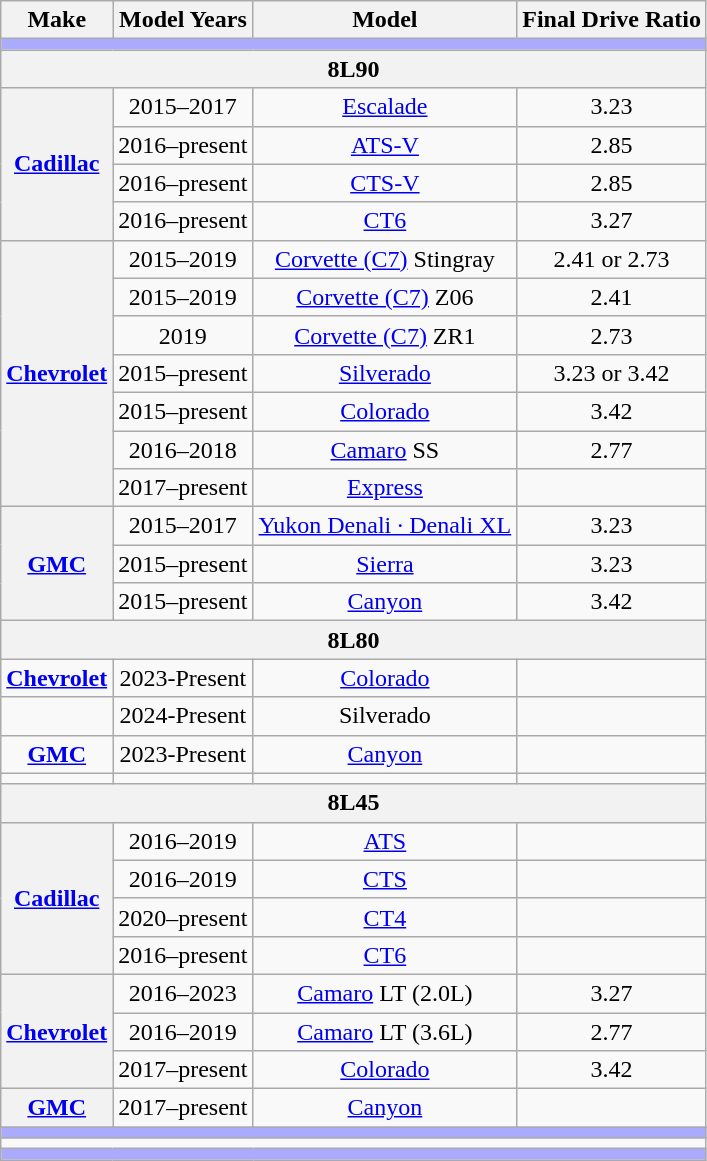<table class="wikitable collapsible" style="text-align:center">
<tr>
<th>Make</th>
<th>Model Years</th>
<th>Model</th>
<th>Final Drive Ratio</th>
</tr>
<tr>
<td colspan=4 style="background:#AAF;"></td>
</tr>
<tr>
<th colspan=4>8L90</th>
</tr>
<tr>
<th rowspan=4><a href='#'>Cadillac</a></th>
<td>2015–2017</td>
<td><a href='#'>Escalade</a></td>
<td>3.23</td>
</tr>
<tr>
<td>2016–present</td>
<td><a href='#'>ATS-V</a></td>
<td>2.85</td>
</tr>
<tr>
<td>2016–present</td>
<td><a href='#'>CTS-V</a></td>
<td>2.85</td>
</tr>
<tr>
<td>2016–present</td>
<td><a href='#'>CT6</a></td>
<td>3.27</td>
</tr>
<tr>
<th rowspan=7><a href='#'>Chevrolet</a></th>
<td>2015–2019</td>
<td><a href='#'>Corvette (C7)</a> Stingray</td>
<td>2.41 or 2.73</td>
</tr>
<tr>
<td>2015–2019</td>
<td><a href='#'>Corvette (C7)</a> Z06</td>
<td>2.41</td>
</tr>
<tr>
<td>2019</td>
<td><a href='#'>Corvette (C7)</a> ZR1</td>
<td>2.73</td>
</tr>
<tr>
<td>2015–present</td>
<td><a href='#'>Silverado</a></td>
<td>3.23 or 3.42</td>
</tr>
<tr>
<td>2015–present</td>
<td><a href='#'>Colorado</a></td>
<td>3.42</td>
</tr>
<tr>
<td>2016–2018</td>
<td><a href='#'>Camaro</a> SS</td>
<td>2.77</td>
</tr>
<tr>
<td>2017–present</td>
<td><a href='#'>Express</a></td>
<td></td>
</tr>
<tr>
<th rowspan="3"><a href='#'>GMC</a></th>
<td>2015–2017</td>
<td><a href='#'>Yukon Denali · Denali XL</a></td>
<td>3.23</td>
</tr>
<tr>
<td>2015–present</td>
<td><a href='#'>Sierra</a></td>
<td>3.23</td>
</tr>
<tr>
<td>2015–present</td>
<td><a href='#'>Canyon</a></td>
<td>3.42</td>
</tr>
<tr>
<th colspan="4">8L80</th>
</tr>
<tr>
<td><strong><a href='#'>Chevrolet</a></strong></td>
<td>2023-Present</td>
<td><a href='#'>Colorado</a></td>
<td></td>
</tr>
<tr>
<td></td>
<td>2024-Present</td>
<td>Silverado</td>
<td></td>
</tr>
<tr>
<td><a href='#'><strong>GMC</strong></a></td>
<td>2023-Present</td>
<td><a href='#'>Canyon</a></td>
<td></td>
</tr>
<tr>
<td></td>
<td></td>
<td></td>
<td></td>
</tr>
<tr>
<th colspan="4">8L45</th>
</tr>
<tr>
<th rowspan=4><a href='#'>Cadillac</a></th>
<td>2016–2019</td>
<td><a href='#'>ATS</a></td>
<td></td>
</tr>
<tr>
<td>2016–2019</td>
<td><a href='#'>CTS</a></td>
<td></td>
</tr>
<tr>
<td>2020–present</td>
<td><a href='#'>CT4</a></td>
<td></td>
</tr>
<tr>
<td>2016–present</td>
<td><a href='#'>CT6</a></td>
<td></td>
</tr>
<tr>
<th rowspan=3><a href='#'>Chevrolet</a></th>
<td>2016–2023</td>
<td><a href='#'>Camaro</a> LT (2.0L)</td>
<td>3.27</td>
</tr>
<tr>
<td>2016–2019</td>
<td><a href='#'>Camaro</a> LT (3.6L)</td>
<td>2.77</td>
</tr>
<tr>
<td>2017–present</td>
<td><a href='#'>Colorado</a></td>
<td>3.42</td>
</tr>
<tr>
<th><a href='#'>GMC</a></th>
<td>2017–present</td>
<td><a href='#'>Canyon</a></td>
<td></td>
</tr>
<tr>
<td colspan=4 style="background:#AAF;"></td>
</tr>
<tr>
<td colspan=4></td>
</tr>
<tr>
<td colspan=4 style="background:#AAF;"></td>
</tr>
</table>
